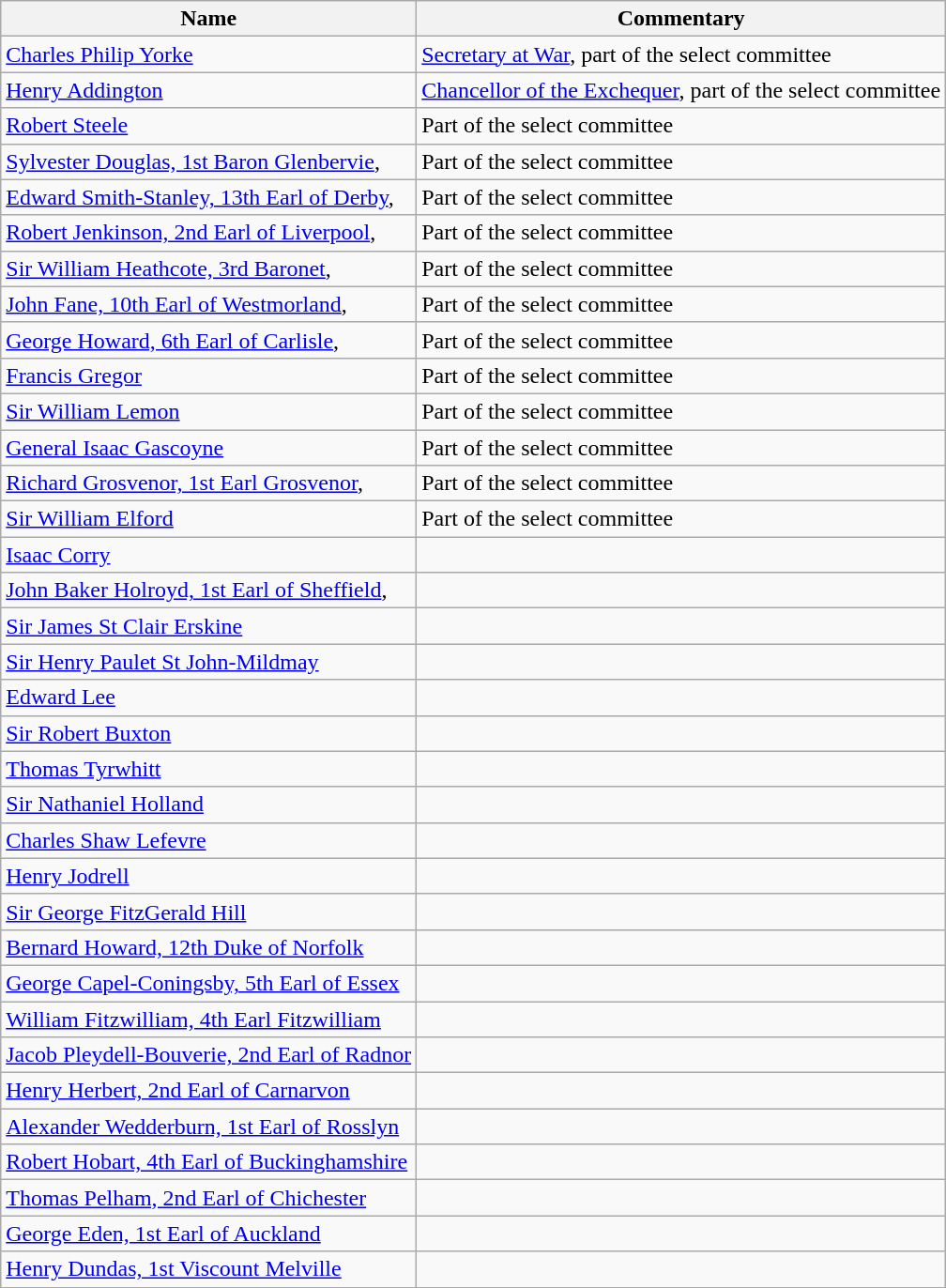<table class="wikitable">
<tr>
<th>Name</th>
<th>Commentary</th>
</tr>
<tr>
<td><a href='#'>Charles Philip Yorke</a> </td>
<td><a href='#'>Secretary at War</a>, part of the select committee</td>
</tr>
<tr>
<td><a href='#'>Henry Addington</a> </td>
<td><a href='#'>Chancellor of the Exchequer</a>, part of the select committee</td>
</tr>
<tr>
<td><a href='#'>Robert Steele</a> </td>
<td>Part of the select committee</td>
</tr>
<tr>
<td><a href='#'>Sylvester Douglas, 1st Baron Glenbervie</a>, </td>
<td>Part of the select committee</td>
</tr>
<tr>
<td><a href='#'>Edward Smith-Stanley, 13th Earl of Derby</a>, </td>
<td>Part of the select committee</td>
</tr>
<tr>
<td><a href='#'>Robert Jenkinson, 2nd Earl of Liverpool</a>, </td>
<td>Part of the select committee</td>
</tr>
<tr>
<td><a href='#'>Sir William Heathcote, 3rd Baronet</a>, </td>
<td>Part of the select committee</td>
</tr>
<tr>
<td><a href='#'>John Fane, 10th Earl of Westmorland</a>, </td>
<td>Part of the select committee</td>
</tr>
<tr>
<td><a href='#'>George Howard, 6th Earl of Carlisle</a>, </td>
<td>Part of the select committee</td>
</tr>
<tr>
<td><a href='#'>Francis Gregor</a> </td>
<td>Part of the select committee</td>
</tr>
<tr>
<td><a href='#'>Sir William Lemon</a> </td>
<td>Part of the select committee</td>
</tr>
<tr>
<td><a href='#'>General Isaac Gascoyne</a> </td>
<td>Part of the select committee</td>
</tr>
<tr>
<td><a href='#'>Richard Grosvenor, 1st Earl Grosvenor</a>, </td>
<td>Part of the select committee</td>
</tr>
<tr>
<td><a href='#'>Sir William Elford</a> </td>
<td>Part of the select committee</td>
</tr>
<tr>
<td><a href='#'>Isaac Corry</a> </td>
<td></td>
</tr>
<tr>
<td><a href='#'>John Baker Holroyd, 1st Earl of Sheffield</a>, </td>
<td></td>
</tr>
<tr>
<td><a href='#'>Sir James St Clair Erskine</a> </td>
<td></td>
</tr>
<tr>
<td><a href='#'>Sir Henry Paulet St John-Mildmay</a> </td>
<td></td>
</tr>
<tr>
<td><a href='#'>Edward Lee</a> </td>
<td></td>
</tr>
<tr>
<td><a href='#'>Sir Robert Buxton</a> </td>
<td></td>
</tr>
<tr>
<td><a href='#'>Thomas Tyrwhitt</a> </td>
<td></td>
</tr>
<tr>
<td><a href='#'>Sir Nathaniel Holland</a> </td>
<td></td>
</tr>
<tr>
<td><a href='#'>Charles Shaw Lefevre</a> </td>
<td></td>
</tr>
<tr>
<td><a href='#'>Henry Jodrell</a> </td>
<td></td>
</tr>
<tr>
<td><a href='#'>Sir George FitzGerald Hill</a> </td>
<td></td>
</tr>
<tr>
<td><a href='#'>Bernard Howard, 12th Duke of Norfolk</a></td>
<td></td>
</tr>
<tr>
<td><a href='#'>George Capel-Coningsby, 5th Earl of Essex</a></td>
<td></td>
</tr>
<tr>
<td><a href='#'>William Fitzwilliam, 4th Earl Fitzwilliam</a></td>
<td></td>
</tr>
<tr>
<td><a href='#'>Jacob Pleydell-Bouverie, 2nd Earl of Radnor</a></td>
<td></td>
</tr>
<tr>
<td><a href='#'>Henry Herbert, 2nd Earl of Carnarvon</a></td>
<td></td>
</tr>
<tr>
<td><a href='#'>Alexander Wedderburn, 1st Earl of Rosslyn</a></td>
<td></td>
</tr>
<tr>
<td><a href='#'>Robert Hobart, 4th Earl of Buckinghamshire</a></td>
<td></td>
</tr>
<tr>
<td><a href='#'>Thomas Pelham, 2nd Earl of Chichester</a></td>
<td></td>
</tr>
<tr>
<td><a href='#'>George Eden, 1st Earl of Auckland</a></td>
<td></td>
</tr>
<tr>
<td><a href='#'>Henry Dundas, 1st Viscount Melville</a></td>
<td></td>
</tr>
</table>
